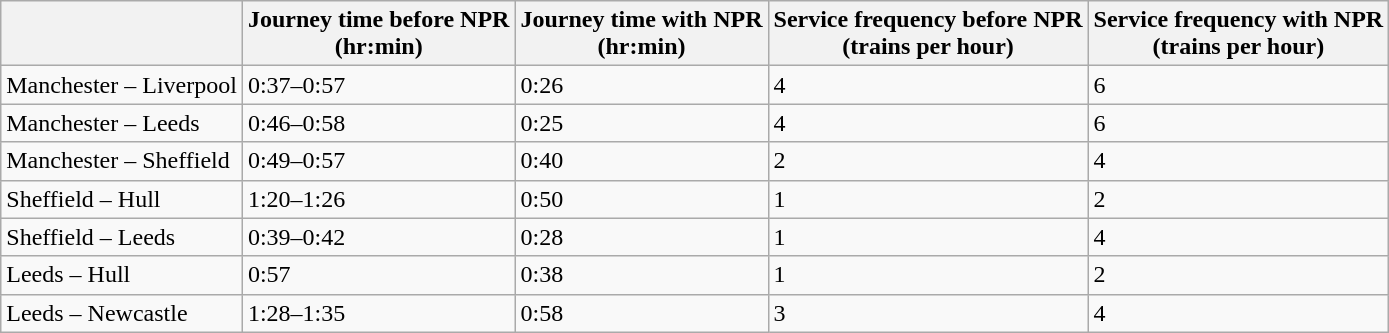<table class="wikitable">
<tr>
<th></th>
<th>Journey time before NPR<br>(hr:min)</th>
<th>Journey time with NPR<br>(hr:min)</th>
<th>Service frequency before NPR<br>(trains per hour)</th>
<th>Service frequency with NPR<br>(trains per hour)</th>
</tr>
<tr>
<td>Manchester – Liverpool</td>
<td>0:37–0:57</td>
<td>0:26</td>
<td>4</td>
<td>6</td>
</tr>
<tr>
<td>Manchester – Leeds</td>
<td>0:46–0:58</td>
<td>0:25</td>
<td>4</td>
<td>6</td>
</tr>
<tr>
<td>Manchester – Sheffield</td>
<td>0:49–0:57</td>
<td>0:40</td>
<td>2</td>
<td>4</td>
</tr>
<tr>
<td>Sheffield – Hull</td>
<td>1:20–1:26</td>
<td>0:50</td>
<td>1</td>
<td>2</td>
</tr>
<tr>
<td>Sheffield – Leeds</td>
<td>0:39–0:42</td>
<td>0:28</td>
<td>1</td>
<td>4</td>
</tr>
<tr>
<td>Leeds – Hull</td>
<td>0:57</td>
<td>0:38</td>
<td>1</td>
<td>2</td>
</tr>
<tr>
<td>Leeds – Newcastle</td>
<td>1:28–1:35</td>
<td>0:58</td>
<td>3</td>
<td>4</td>
</tr>
</table>
